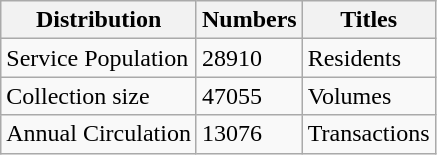<table class="wikitable">
<tr>
<th>Distribution</th>
<th>Numbers</th>
<th>Titles</th>
</tr>
<tr>
<td>Service Population</td>
<td>28910</td>
<td>Residents</td>
</tr>
<tr>
<td>Collection size</td>
<td>47055</td>
<td>Volumes</td>
</tr>
<tr>
<td>Annual Circulation</td>
<td>13076</td>
<td>Transactions</td>
</tr>
</table>
